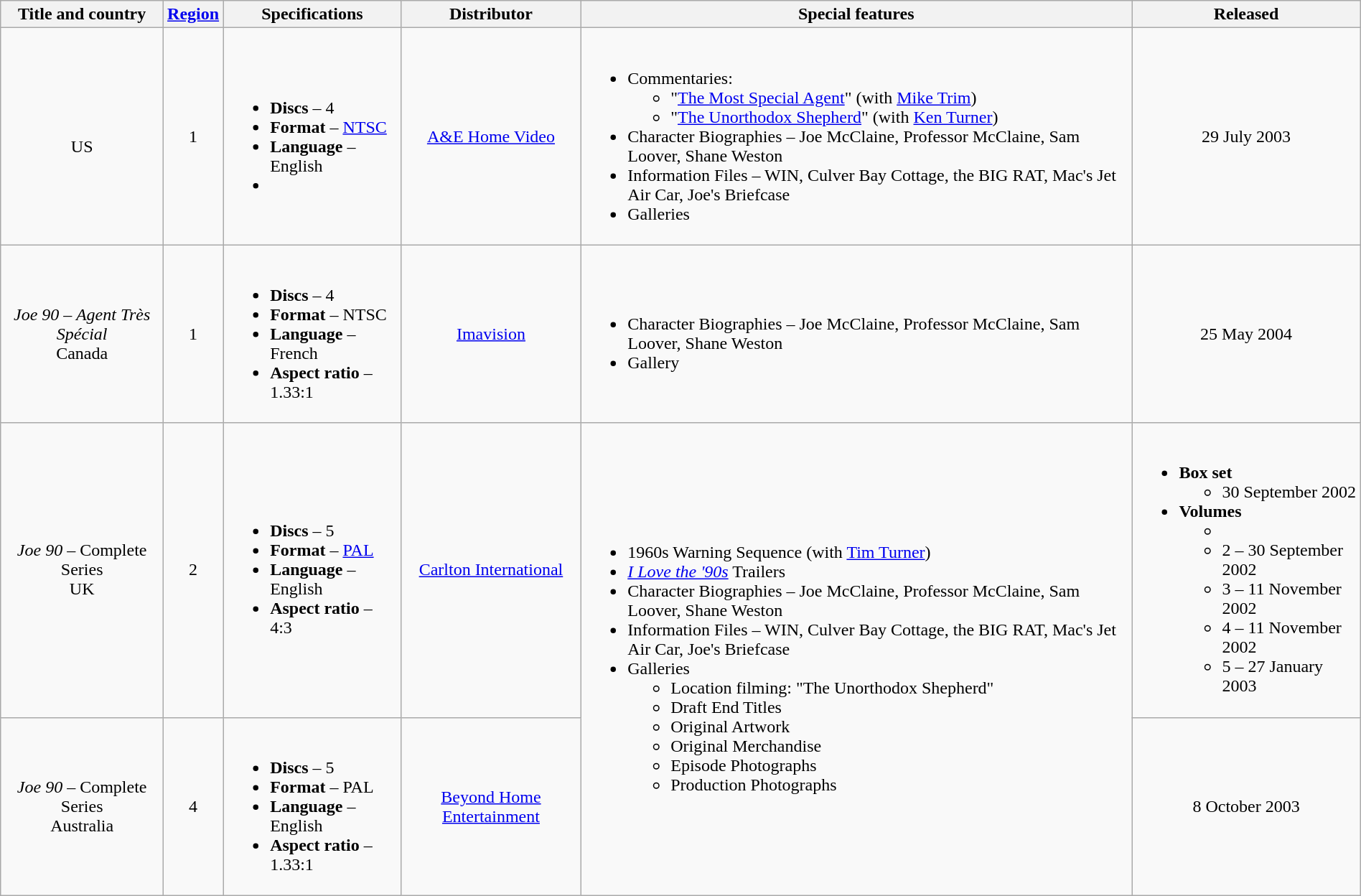<table class="wikitable" style="margin:1em auto 1em auto;">
<tr>
<th align="center">Title and country</th>
<th align="center"><a href='#'>Region</a></th>
<th align="center">Specifications</th>
<th align="center">Distributor</th>
<th align="center">Special features</th>
<th align="center">Released</th>
</tr>
<tr>
<td style="text-align:center;"><br>US</td>
<td style="text-align:center;">1</td>
<td><br><ul><li><strong>Discs</strong> – 4</li><li><strong>Format</strong> – <a href='#'>NTSC</a></li><li><strong>Language</strong> – English</li><li></li></ul></td>
<td style="text-align:center;"><a href='#'>A&E Home Video</a></td>
<td><br><ul><li>Commentaries:<ul><li>"<a href='#'>The Most Special Agent</a>" (with <a href='#'>Mike Trim</a>)</li><li>"<a href='#'>The Unorthodox Shepherd</a>" (with <a href='#'>Ken Turner</a>)</li></ul></li><li>Character Biographies – Joe McClaine, Professor McClaine, Sam Loover, Shane Weston</li><li>Information Files – WIN, Culver Bay Cottage, the BIG RAT, Mac's Jet Air Car, Joe's Briefcase</li><li>Galleries</li></ul></td>
<td style="text-align:center;">29 July 2003</td>
</tr>
<tr>
<td style="text-align:center;"><em>Joe 90 – Agent Très Spécial</em><br>Canada</td>
<td style="text-align:center;">1</td>
<td><br><ul><li><strong>Discs</strong> – 4</li><li><strong>Format</strong> – NTSC</li><li><strong>Language</strong> – French</li><li><strong>Aspect ratio</strong> – 1.33:1</li></ul></td>
<td style="text-align:center;"><a href='#'>Imavision</a></td>
<td><br><ul><li>Character Biographies – Joe McClaine, Professor McClaine, Sam Loover, Shane Weston</li><li>Gallery</li></ul></td>
<td style="text-align:center;">25 May 2004</td>
</tr>
<tr>
<td style="text-align:center;"><em>Joe 90</em> – Complete Series<br>UK</td>
<td style="text-align:center;">2</td>
<td><br><ul><li><strong>Discs</strong> – 5</li><li><strong>Format</strong> – <a href='#'>PAL</a></li><li><strong>Language</strong> – English</li><li><strong>Aspect ratio</strong> – 4:3</li></ul></td>
<td style="text-align:center;"><a href='#'>Carlton International</a></td>
<td rowspan=2><br><ul><li>1960s Warning Sequence (with <a href='#'>Tim Turner</a>)</li><li><em><a href='#'>I Love the '90s</a></em> Trailers</li><li>Character Biographies – Joe McClaine, Professor McClaine, Sam Loover, Shane Weston</li><li>Information Files – WIN, Culver Bay Cottage, the BIG RAT, Mac's Jet Air Car, Joe's Briefcase</li><li>Galleries<ul><li>Location filming: "The Unorthodox Shepherd"</li><li>Draft End Titles</li><li>Original Artwork</li><li>Original Merchandise</li><li>Episode Photographs</li><li>Production Photographs</li></ul></li></ul></td>
<td><br><ul><li><strong>Box set</strong><ul><li>30 September 2002</li></ul></li><li><strong>Volumes</strong><ul><li></li><li>2 – 30 September 2002</li><li>3 – 11 November 2002</li><li>4 – 11 November 2002</li><li>5 – 27 January 2003</li></ul></li></ul></td>
</tr>
<tr>
<td style="text-align:center;"><em>Joe 90</em> – Complete Series<br>Australia</td>
<td style="text-align:center;">4</td>
<td><br><ul><li><strong>Discs</strong> – 5</li><li><strong>Format</strong> – PAL</li><li><strong>Language</strong> – English</li><li><strong>Aspect ratio</strong> – 1.33:1</li></ul></td>
<td style="text-align:center;"><a href='#'>Beyond Home Entertainment</a></td>
<td style="text-align:center;">8 October 2003</td>
</tr>
</table>
